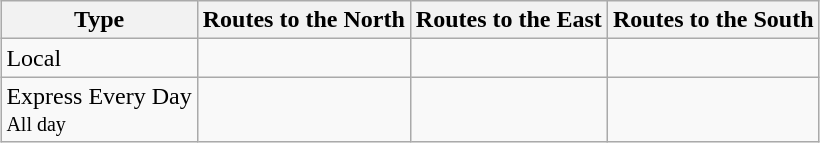<table class="wikitable" style="margin-left: auto; margin-right: auto; border: none;">
<tr>
<th>Type</th>
<th>Routes to the North</th>
<th>Routes to the East</th>
<th>Routes to the South</th>
</tr>
<tr>
<td>Local</td>
<td></td>
<td></td>
<td></td>
</tr>
<tr>
<td>Express Every Day <br><small>All day</small></td>
<td></td>
<td></td>
<td> </td>
</tr>
<tr>
</tr>
</table>
